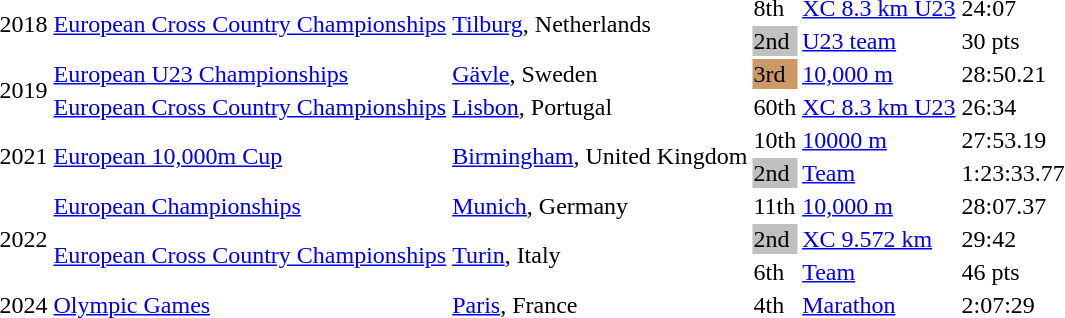<table>
<tr>
<td rowspan=2>2018</td>
<td rowspan=2><a href='#'>European Cross Country Championships</a></td>
<td rowspan=2><a href='#'>Tilburg</a>, Netherlands</td>
<td>8th</td>
<td><a href='#'>XC 8.3 km U23</a></td>
<td>24:07</td>
</tr>
<tr>
<td bgcolor=silver>2nd</td>
<td><a href='#'>U23 team</a></td>
<td>30 pts</td>
</tr>
<tr>
<td rowspan=2>2019</td>
<td><a href='#'>European U23 Championships</a></td>
<td><a href='#'>Gävle</a>, Sweden</td>
<td bgcolor=cc9966>3rd</td>
<td><a href='#'>10,000 m</a></td>
<td>28:50.21</td>
</tr>
<tr>
<td><a href='#'>European Cross Country Championships</a></td>
<td><a href='#'>Lisbon</a>, Portugal</td>
<td>60th</td>
<td><a href='#'>XC 8.3 km U23</a></td>
<td>26:34</td>
</tr>
<tr>
<td rowspan=2>2021</td>
<td rowspan=2><a href='#'>European 10,000m Cup</a></td>
<td rowspan=2><a href='#'>Birmingham</a>, United Kingdom</td>
<td>10th</td>
<td><a href='#'>10000 m</a></td>
<td>27:53.19 </td>
</tr>
<tr>
<td bgcolor=silver>2nd</td>
<td><a href='#'>Team</a></td>
<td>1:23:33.77</td>
</tr>
<tr>
<td rowspan=3>2022</td>
<td><a href='#'>European Championships</a></td>
<td><a href='#'>Munich</a>, Germany</td>
<td>11th</td>
<td><a href='#'>10,000 m</a></td>
<td>28:07.37</td>
</tr>
<tr>
<td rowspan=2><a href='#'>European Cross Country Championships</a></td>
<td rowspan=2><a href='#'>Turin</a>, Italy</td>
<td bgcolor=silver>2nd</td>
<td><a href='#'>XC 9.572 km</a></td>
<td>29:42</td>
</tr>
<tr>
<td>6th</td>
<td><a href='#'>Team</a></td>
<td>46 pts</td>
</tr>
<tr>
<td>2024</td>
<td><a href='#'>Olympic Games</a></td>
<td><a href='#'>Paris</a>, France</td>
<td>4th</td>
<td><a href='#'>Marathon</a></td>
<td>2:07:29</td>
</tr>
</table>
